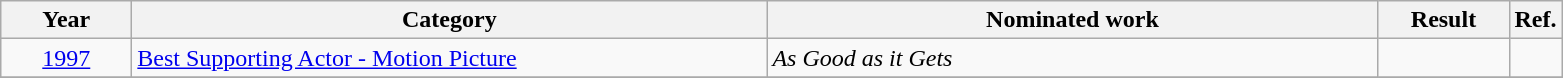<table class=wikitable>
<tr>
<th scope="col" style="width:5em;">Year</th>
<th scope="col" style="width:26em;">Category</th>
<th scope="col" style="width:25em;">Nominated work</th>
<th scope="col" style="width:5em;">Result</th>
<th>Ref.</th>
</tr>
<tr>
<td style="text-align:center;"><a href='#'>1997</a></td>
<td><a href='#'>Best Supporting Actor - Motion Picture</a></td>
<td><em>As Good as it Gets</em></td>
<td></td>
<td></td>
</tr>
<tr>
</tr>
</table>
